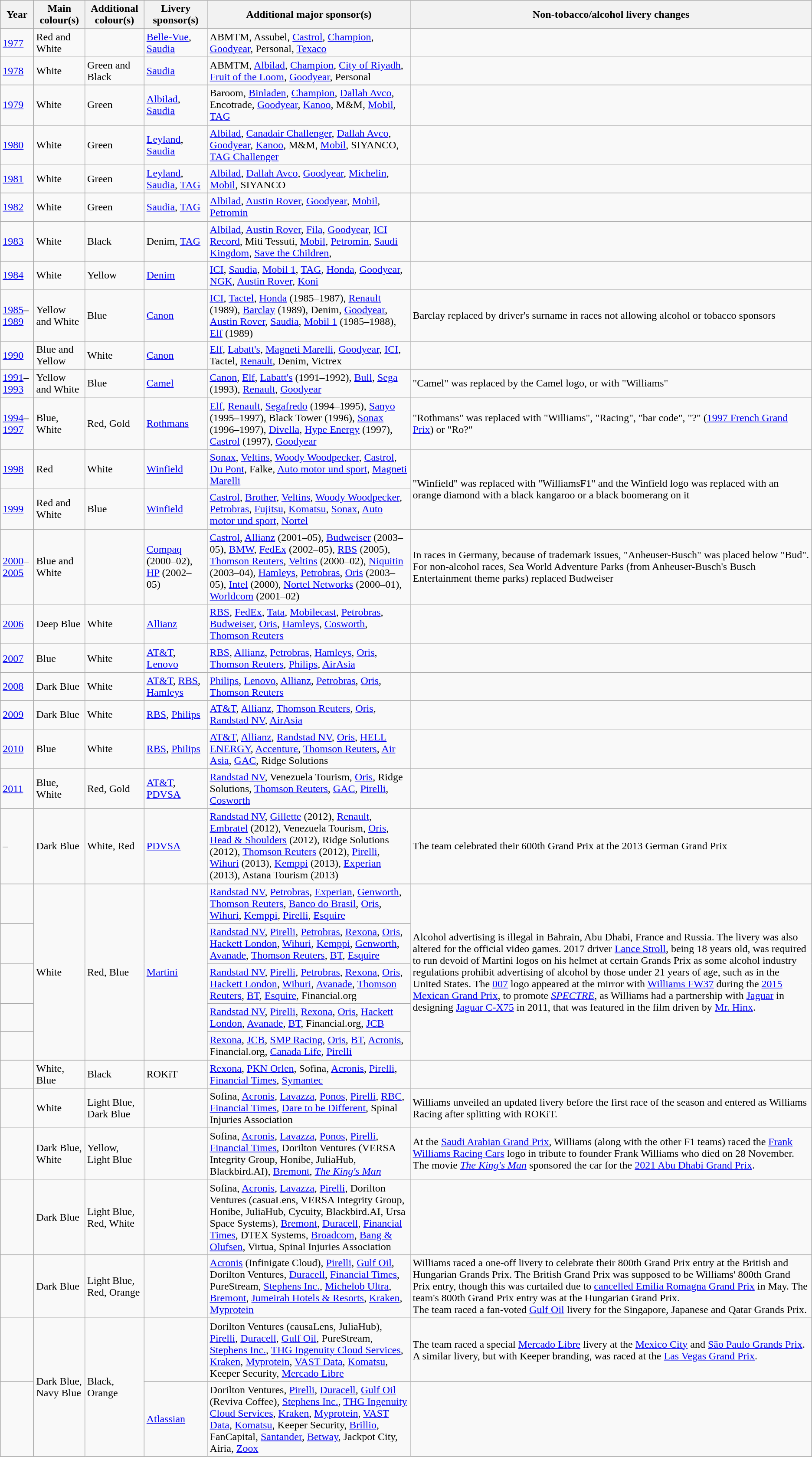<table class="wikitable">
<tr>
<th>Year</th>
<th>Main colour(s)</th>
<th>Additional colour(s)</th>
<th>Livery sponsor(s)</th>
<th>Additional major sponsor(s)</th>
<th>Non-tobacco/alcohol livery changes</th>
</tr>
<tr>
<td><a href='#'>1977</a></td>
<td>Red and White</td>
<td></td>
<td><a href='#'>Belle-Vue</a>, <a href='#'>Saudia</a></td>
<td>ABMTM, Assubel, <a href='#'>Castrol</a>, <a href='#'>Champion</a>, <a href='#'>Goodyear</a>, Personal, <a href='#'>Texaco</a></td>
<td></td>
</tr>
<tr>
<td><a href='#'>1978</a></td>
<td>White</td>
<td>Green and Black</td>
<td><a href='#'>Saudia</a></td>
<td>ABMTM, <a href='#'>Albilad</a>, <a href='#'>Champion</a>, <a href='#'>City of Riyadh</a>, <a href='#'>Fruit of the Loom</a>, <a href='#'>Goodyear</a>, Personal</td>
<td></td>
</tr>
<tr>
<td><a href='#'>1979</a></td>
<td>White</td>
<td>Green</td>
<td><a href='#'>Albilad</a>, <a href='#'>Saudia</a></td>
<td>Baroom, <a href='#'>Binladen</a>, <a href='#'>Champion</a>, <a href='#'>Dallah Avco</a>, Encotrade, <a href='#'>Goodyear</a>, <a href='#'>Kanoo</a>, M&M, <a href='#'>Mobil</a>, <a href='#'>TAG</a></td>
<td></td>
</tr>
<tr>
<td><a href='#'>1980</a></td>
<td>White</td>
<td>Green</td>
<td><a href='#'>Leyland</a>, <a href='#'>Saudia</a></td>
<td><a href='#'>Albilad</a>, <a href='#'>Canadair Challenger</a>, <a href='#'>Dallah Avco</a>, <a href='#'>Goodyear</a>, <a href='#'>Kanoo</a>, M&M, <a href='#'>Mobil</a>, SIYANCO, <a href='#'>TAG Challenger</a></td>
<td></td>
</tr>
<tr>
<td><a href='#'>1981</a></td>
<td>White</td>
<td>Green</td>
<td><a href='#'>Leyland</a>, <a href='#'>Saudia</a>, <a href='#'>TAG</a></td>
<td><a href='#'>Albilad</a>, <a href='#'>Dallah Avco</a>, <a href='#'>Goodyear</a>, <a href='#'>Michelin</a>, <a href='#'>Mobil</a>, SIYANCO</td>
<td></td>
</tr>
<tr>
<td><a href='#'>1982</a></td>
<td>White</td>
<td>Green</td>
<td><a href='#'>Saudia</a>, <a href='#'>TAG</a></td>
<td><a href='#'>Albilad</a>, <a href='#'>Austin Rover</a>, <a href='#'>Goodyear</a>, <a href='#'>Mobil</a>, <a href='#'>Petromin</a></td>
<td></td>
</tr>
<tr>
<td><a href='#'>1983</a></td>
<td>White</td>
<td>Black</td>
<td>Denim, <a href='#'>TAG</a></td>
<td><a href='#'>Albilad</a>, <a href='#'>Austin Rover</a>, <a href='#'>Fila</a>, <a href='#'>Goodyear</a>, <a href='#'>ICI Record</a>, Miti Tessuti, <a href='#'>Mobil</a>, <a href='#'>Petromin</a>, <a href='#'>Saudi Kingdom</a>, <a href='#'>Save the Children</a>,</td>
<td></td>
</tr>
<tr>
<td><a href='#'>1984</a></td>
<td>White</td>
<td>Yellow</td>
<td><a href='#'>Denim</a></td>
<td><a href='#'>ICI</a>, <a href='#'>Saudia</a>, <a href='#'>Mobil 1</a>, <a href='#'>TAG</a>, <a href='#'>Honda</a>, <a href='#'>Goodyear</a>, <a href='#'>NGK</a>, <a href='#'>Austin Rover</a>, <a href='#'>Koni</a></td>
<td></td>
</tr>
<tr>
<td><a href='#'>1985</a>–<a href='#'>1989</a></td>
<td>Yellow and White</td>
<td>Blue</td>
<td><a href='#'>Canon</a></td>
<td><a href='#'>ICI</a>, <a href='#'>Tactel</a>, <a href='#'>Honda</a> (1985–1987), <a href='#'>Renault</a> (1989), <a href='#'>Barclay</a> (1989), Denim, <a href='#'>Goodyear</a>, <a href='#'>Austin Rover</a>, <a href='#'>Saudia</a>, <a href='#'>Mobil 1</a> (1985–1988), <a href='#'>Elf</a> (1989)</td>
<td>Barclay replaced by driver's surname in races not allowing alcohol or tobacco sponsors</td>
</tr>
<tr>
<td><a href='#'>1990</a></td>
<td>Blue and Yellow</td>
<td>White</td>
<td><a href='#'>Canon</a></td>
<td><a href='#'>Elf</a>, <a href='#'>Labatt's</a>, <a href='#'>Magneti Marelli</a>, <a href='#'>Goodyear</a>, <a href='#'>ICI</a>, Tactel, <a href='#'>Renault</a>, Denim, Victrex</td>
<td></td>
</tr>
<tr>
<td><a href='#'>1991</a>–<a href='#'>1993</a></td>
<td>Yellow and White</td>
<td>Blue</td>
<td><a href='#'>Camel</a></td>
<td><a href='#'>Canon</a>, <a href='#'>Elf</a>, <a href='#'>Labatt's</a> (1991–1992), <a href='#'>Bull</a>, <a href='#'>Sega</a> (1993), <a href='#'>Renault</a>, <a href='#'>Goodyear</a></td>
<td>"Camel" was replaced by the Camel logo, or with "Williams"</td>
</tr>
<tr>
<td><a href='#'>1994</a>–<a href='#'>1997</a></td>
<td>Blue, White</td>
<td>Red, Gold</td>
<td><a href='#'>Rothmans</a></td>
<td><a href='#'>Elf</a>, <a href='#'>Renault</a>, <a href='#'>Segafredo</a> (1994–1995), <a href='#'>Sanyo</a> (1995–1997), Black Tower (1996), <a href='#'>Sonax</a> (1996–1997), <a href='#'>Divella</a>, <a href='#'>Hype Energy</a> (1997), <a href='#'>Castrol</a> (1997), <a href='#'>Goodyear</a></td>
<td>"Rothmans" was replaced with "Williams", "Racing", "bar code", "?" (<a href='#'>1997 French Grand Prix</a>) or "Ro?"</td>
</tr>
<tr>
<td><a href='#'>1998</a></td>
<td>Red</td>
<td>White</td>
<td><a href='#'>Winfield</a></td>
<td><a href='#'>Sonax</a>, <a href='#'>Veltins</a>, <a href='#'>Woody Woodpecker</a>, <a href='#'>Castrol</a>, <a href='#'>Du Pont</a>, Falke, <a href='#'>Auto motor und sport</a>, <a href='#'>Magneti Marelli</a></td>
<td rowspan=2>"Winfield" was replaced with "WilliamsF1" and the Winfield logo was replaced with an orange diamond with a black kangaroo or a black boomerang on it</td>
</tr>
<tr>
<td><a href='#'>1999</a></td>
<td>Red and White</td>
<td>Blue</td>
<td><a href='#'>Winfield</a></td>
<td><a href='#'>Castrol</a>, <a href='#'>Brother</a>, <a href='#'>Veltins</a>, <a href='#'>Woody Woodpecker</a>, <a href='#'>Petrobras</a>, <a href='#'>Fujitsu</a>, <a href='#'>Komatsu</a>, <a href='#'>Sonax</a>, <a href='#'>Auto motor und sport</a>, <a href='#'>Nortel</a></td>
</tr>
<tr>
<td><a href='#'>2000</a>–<a href='#'>2005</a></td>
<td>Blue and White</td>
<td></td>
<td><a href='#'>Compaq</a> (2000–02), <a href='#'>HP</a> (2002–05)</td>
<td><a href='#'>Castrol</a>, <a href='#'>Allianz</a> (2001–05), <a href='#'>Budweiser</a> (2003–05), <a href='#'>BMW</a>, <a href='#'>FedEx</a> (2002–05), <a href='#'>RBS</a> (2005), <a href='#'>Thomson Reuters</a>, <a href='#'>Veltins</a> (2000–02), <a href='#'>Niquitin</a> (2003–04), <a href='#'>Hamleys</a>, <a href='#'>Petrobras</a>, <a href='#'>Oris</a> (2003–05), <a href='#'>Intel</a> (2000), <a href='#'>Nortel Networks</a> (2000–01), <a href='#'>Worldcom</a> (2001–02)</td>
<td>In races in Germany, because of trademark issues, "Anheuser-Busch" was placed below "Bud". For non-alcohol races, Sea World Adventure Parks (from Anheuser-Busch's Busch Entertainment theme parks) replaced Budweiser</td>
</tr>
<tr>
<td><a href='#'>2006</a></td>
<td>Deep Blue</td>
<td>White</td>
<td><a href='#'>Allianz</a></td>
<td><a href='#'>RBS</a>, <a href='#'>FedEx</a>, <a href='#'>Tata</a>, <a href='#'>Mobilecast</a>, <a href='#'>Petrobras</a>, <a href='#'>Budweiser</a>, <a href='#'>Oris</a>, <a href='#'>Hamleys</a>, <a href='#'>Cosworth</a>, <a href='#'>Thomson Reuters</a></td>
<td></td>
</tr>
<tr>
<td><a href='#'>2007</a></td>
<td>Blue</td>
<td>White</td>
<td><a href='#'>AT&T</a>, <a href='#'>Lenovo</a></td>
<td><a href='#'>RBS</a>, <a href='#'>Allianz</a>, <a href='#'>Petrobras</a>, <a href='#'>Hamleys</a>, <a href='#'>Oris</a>, <a href='#'>Thomson Reuters</a>, <a href='#'>Philips</a>, <a href='#'>AirAsia</a></td>
<td></td>
</tr>
<tr>
<td><a href='#'>2008</a></td>
<td>Dark Blue</td>
<td>White</td>
<td><a href='#'>AT&T</a>, <a href='#'>RBS</a>, <a href='#'>Hamleys</a></td>
<td><a href='#'>Philips</a>, <a href='#'>Lenovo</a>, <a href='#'>Allianz</a>, <a href='#'>Petrobras</a>, <a href='#'>Oris</a>, <a href='#'>Thomson Reuters</a></td>
<td></td>
</tr>
<tr>
<td><a href='#'>2009</a></td>
<td>Dark Blue</td>
<td>White</td>
<td><a href='#'>RBS</a>, <a href='#'>Philips</a></td>
<td><a href='#'>AT&T</a>, <a href='#'>Allianz</a>, <a href='#'>Thomson Reuters</a>, <a href='#'>Oris</a>, <a href='#'>Randstad NV</a>, <a href='#'>AirAsia</a></td>
<td></td>
</tr>
<tr>
<td><a href='#'>2010</a></td>
<td>Blue</td>
<td>White</td>
<td><a href='#'>RBS</a>, <a href='#'>Philips</a></td>
<td><a href='#'>AT&T</a>, <a href='#'>Allianz</a>, <a href='#'>Randstad NV</a>, <a href='#'>Oris</a>, <a href='#'>HELL ENERGY</a>, <a href='#'>Accenture</a>, <a href='#'>Thomson Reuters</a>, <a href='#'>Air Asia</a>, <a href='#'>GAC</a>, Ridge Solutions</td>
<td></td>
</tr>
<tr>
<td><a href='#'>2011</a></td>
<td>Blue, White</td>
<td>Red, Gold</td>
<td><a href='#'>AT&T</a>, <a href='#'>PDVSA</a></td>
<td><a href='#'>Randstad NV</a>, Venezuela Tourism, <a href='#'>Oris</a>, Ridge Solutions, <a href='#'>Thomson Reuters</a>, <a href='#'>GAC</a>, <a href='#'>Pirelli</a>, <a href='#'>Cosworth</a></td>
<td></td>
</tr>
<tr>
<td>–</td>
<td>Dark Blue</td>
<td>White, Red</td>
<td><a href='#'>PDVSA</a></td>
<td><a href='#'>Randstad NV</a>, <a href='#'>Gillette</a> (2012), <a href='#'>Renault</a>, <a href='#'>Embratel</a> (2012), Venezuela Tourism, <a href='#'>Oris</a>, <a href='#'>Head & Shoulders</a> (2012), Ridge Solutions (2012), <a href='#'>Thomson Reuters</a> (2012), <a href='#'>Pirelli</a>, <a href='#'>Wihuri</a> (2013), <a href='#'>Kemppi</a> (2013), <a href='#'>Experian</a> (2013), Astana Tourism (2013)</td>
<td>The team celebrated their 600th Grand Prix at the 2013 German Grand Prix</td>
</tr>
<tr>
<td></td>
<td rowspan=5>White</td>
<td rowspan=5>Red, Blue</td>
<td rowspan=5><a href='#'>Martini</a></td>
<td><a href='#'>Randstad NV</a>, <a href='#'>Petrobras</a>, <a href='#'>Experian</a>, <a href='#'>Genworth</a>, <a href='#'>Thomson Reuters</a>, <a href='#'>Banco do Brasil</a>, <a href='#'>Oris</a>, <a href='#'>Wihuri</a>, <a href='#'>Kemppi</a>, <a href='#'>Pirelli</a>, <a href='#'>Esquire</a></td>
<td rowspan=5>Alcohol advertising is illegal in Bahrain, Abu Dhabi, France and Russia. The livery was also altered for the official video games. 2017 driver <a href='#'>Lance Stroll</a>, being 18 years old, was required to run devoid of Martini logos on his helmet at certain Grands Prix as some alcohol industry regulations prohibit advertising of alcohol by those under 21 years of age, such as in the United States. The <a href='#'>007</a> logo appeared at the mirror with <a href='#'>Williams FW37</a> during the <a href='#'>2015 Mexican Grand Prix</a>, to promote <em><a href='#'>SPECTRE</a></em>, as Williams had a partnership with <a href='#'>Jaguar</a> in designing <a href='#'>Jaguar C-X75</a> in 2011, that was featured in the film driven by <a href='#'>Mr. Hinx</a>.</td>
</tr>
<tr>
<td></td>
<td><a href='#'>Randstad NV</a>, <a href='#'>Pirelli</a>, <a href='#'>Petrobras</a>, <a href='#'>Rexona</a>, <a href='#'>Oris</a>, <a href='#'>Hackett London</a>, <a href='#'>Wihuri</a>, <a href='#'>Kemppi</a>, <a href='#'>Genworth</a>, <a href='#'>Avanade</a>, <a href='#'>Thomson Reuters</a>, <a href='#'>BT</a>, <a href='#'>Esquire</a></td>
</tr>
<tr>
<td></td>
<td><a href='#'>Randstad NV</a>, <a href='#'>Pirelli</a>, <a href='#'>Petrobras</a>, <a href='#'>Rexona</a>, <a href='#'>Oris</a>, <a href='#'>Hackett London</a>, <a href='#'>Wihuri</a>, <a href='#'>Avanade</a>, <a href='#'>Thomson Reuters</a>, <a href='#'>BT</a>, <a href='#'>Esquire</a>, Financial.org</td>
</tr>
<tr>
<td></td>
<td><a href='#'>Randstad NV</a>, <a href='#'>Pirelli</a>, <a href='#'>Rexona</a>, <a href='#'>Oris</a>, <a href='#'>Hackett London</a>, <a href='#'>Avanade</a>, <a href='#'>BT</a>, Financial.org, <a href='#'>JCB</a></td>
</tr>
<tr>
<td></td>
<td><a href='#'>Rexona</a>, <a href='#'>JCB</a>, <a href='#'>SMP Racing</a>, <a href='#'>Oris</a>, <a href='#'>BT</a>, <a href='#'>Acronis</a>, Financial.org, <a href='#'>Canada Life</a>, <a href='#'>Pirelli</a></td>
</tr>
<tr>
<td></td>
<td>White, Blue</td>
<td>Black</td>
<td>ROKiT</td>
<td><a href='#'>Rexona</a>, <a href='#'>PKN Orlen</a>, Sofina, <a href='#'>Acronis</a>, <a href='#'>Pirelli</a>, <a href='#'>Financial Times</a>, <a href='#'>Symantec</a></td>
<td></td>
</tr>
<tr>
<td></td>
<td>White</td>
<td>Light Blue, Dark Blue</td>
<td></td>
<td>Sofina, <a href='#'>Acronis</a>, <a href='#'>Lavazza</a>, <a href='#'>Ponos</a>, <a href='#'>Pirelli</a>, <a href='#'>RBC</a>, <a href='#'>Financial Times</a>, <a href='#'>Dare to be Different</a>, Spinal Injuries Association</td>
<td>Williams unveiled an updated livery before the first race of the season and entered as Williams Racing after splitting with ROKiT.</td>
</tr>
<tr>
<td></td>
<td>Dark Blue, White</td>
<td>Yellow, Light Blue</td>
<td></td>
<td>Sofina, <a href='#'>Acronis</a>, <a href='#'>Lavazza</a>, <a href='#'>Ponos</a>, <a href='#'>Pirelli</a>, <a href='#'>Financial Times</a>, Dorilton Ventures (VERSA Integrity Group, Honibe, JuliaHub, Blackbird.AI), <a href='#'>Bremont</a>, <em><a href='#'>The King's Man</a></em></td>
<td>At the <a href='#'>Saudi Arabian Grand Prix</a>, Williams (along with the other F1 teams) raced the <a href='#'>Frank Williams Racing Cars</a> logo in tribute to founder Frank Williams who died on 28 November. The movie <em><a href='#'>The King's Man</a></em> sponsored the car for the <a href='#'>2021 Abu Dhabi Grand Prix</a>.</td>
</tr>
<tr>
<td></td>
<td>Dark Blue</td>
<td>Light Blue, Red, White</td>
<td></td>
<td>Sofina, <a href='#'>Acronis</a>, <a href='#'>Lavazza</a>, <a href='#'>Pirelli</a>, Dorilton Ventures (casuaLens, VERSA Integrity Group, Honibe, JuliaHub, Cycuity, Blackbird.AI, Ursa Space Systems), <a href='#'>Bremont</a>, <a href='#'>Duracell</a>, <a href='#'>Financial Times</a>, DTEX Systems, <a href='#'>Broadcom</a>, <a href='#'>Bang & Olufsen</a>, Virtua, Spinal Injuries Association</td>
<td></td>
</tr>
<tr>
<td></td>
<td>Dark Blue</td>
<td>Light Blue, Red, Orange</td>
<td></td>
<td><a href='#'>Acronis</a> (Infinigate Cloud), <a href='#'>Pirelli</a>, <a href='#'>Gulf Oil</a>, Dorilton Ventures, <a href='#'>Duracell</a>, <a href='#'>Financial Times</a>, PureStream, <a href='#'>Stephens Inc.</a>, <a href='#'>Michelob Ultra</a>, <a href='#'>Bremont</a>, <a href='#'>Jumeirah Hotels & Resorts</a>, <a href='#'>Kraken</a>, <a href='#'>Myprotein</a></td>
<td>Williams raced a one-off livery to celebrate their 800th Grand Prix entry at the British and Hungarian Grands Prix. The British Grand Prix was supposed to be Williams' 800th Grand Prix entry, though this was curtailed due to <a href='#'>cancelled Emilia Romagna Grand Prix</a> in May. The team's 800th Grand Prix entry was at the Hungarian Grand Prix.<br>The team raced a fan-voted <a href='#'>Gulf Oil</a> livery for the Singapore, Japanese and Qatar Grands Prix.</td>
</tr>
<tr>
<td></td>
<td rowspan=2>Dark Blue, Navy Blue</td>
<td rowspan=2>Black, Orange</td>
<td></td>
<td>Dorilton Ventures (causaLens, JuliaHub), <a href='#'>Pirelli</a>, <a href='#'>Duracell</a>, <a href='#'>Gulf Oil</a>, PureStream, <a href='#'>Stephens Inc.</a>, <a href='#'>THG Ingenuity Cloud Services</a>, <a href='#'>Kraken</a>, <a href='#'>Myprotein</a>, <a href='#'>VAST Data</a>, <a href='#'>Komatsu</a>, Keeper Security, <a href='#'>Mercado Libre</a></td>
<td>The team raced a special <a href='#'>Mercado Libre</a> livery at the <a href='#'>Mexico City</a> and <a href='#'>São Paulo Grands Prix</a>. A similar livery, but with Keeper branding, was raced at the <a href='#'>Las Vegas Grand Prix</a>.</td>
</tr>
<tr>
<td></td>
<td><a href='#'>Atlassian</a></td>
<td>Dorilton Ventures, <a href='#'>Pirelli</a>, <a href='#'>Duracell</a>, <a href='#'>Gulf Oil</a> (Reviva Coffee), <a href='#'>Stephens Inc.</a>, <a href='#'>THG Ingenuity Cloud Services</a>, <a href='#'>Kraken</a>, <a href='#'>Myprotein</a>, <a href='#'>VAST Data</a>, <a href='#'>Komatsu</a>, Keeper Security, <a href='#'>Brillio</a>, FanCapital, <a href='#'>Santander</a>, <a href='#'>Betway</a>, Jackpot City, Airia, <a href='#'>Zoox</a></td>
</tr>
</table>
